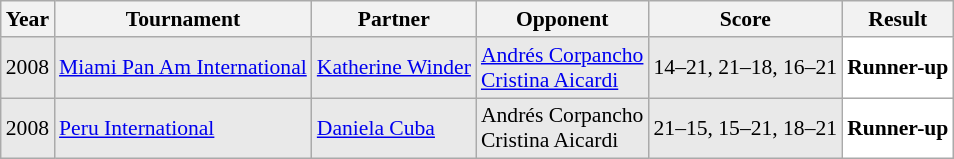<table class="sortable wikitable" style="font-size: 90%;">
<tr>
<th>Year</th>
<th>Tournament</th>
<th>Partner</th>
<th>Opponent</th>
<th>Score</th>
<th>Result</th>
</tr>
<tr style="background:#E9E9E9">
<td align="center">2008</td>
<td align="left"><a href='#'>Miami Pan Am International</a></td>
<td align="left"> <a href='#'>Katherine Winder</a></td>
<td align="left"> <a href='#'>Andrés Corpancho</a><br> <a href='#'>Cristina Aicardi</a></td>
<td align="left">14–21, 21–18, 16–21</td>
<td style="text-align:left; background:white"> <strong>Runner-up</strong></td>
</tr>
<tr style="background:#E9E9E9">
<td align="center">2008</td>
<td align="left"><a href='#'>Peru International</a></td>
<td align="left"> <a href='#'>Daniela Cuba</a></td>
<td align="left"> Andrés Corpancho<br> Cristina Aicardi</td>
<td align="left">21–15, 15–21, 18–21</td>
<td style="text-align:left; background:white"> <strong>Runner-up</strong></td>
</tr>
</table>
